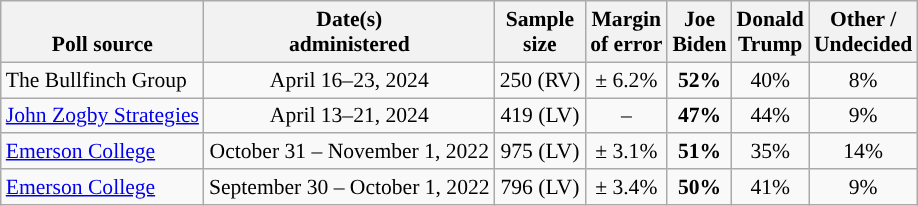<table class="wikitable sortable mw-datatable" style="font-size:90%;text-align:center;line-height:17px">
<tr valign=bottom>
<th>Poll source</th>
<th>Date(s)<br>administered</th>
<th>Sample<br>size</th>
<th>Margin<br>of error</th>
<th class="unsortable">Joe<br>Biden<br></th>
<th class="unsortable">Donald<br>Trump<br></th>
<th class="unsortable">Other /<br>Undecided</th>
</tr>
<tr>
<td style="text-align:left;">The Bullfinch Group</td>
<td>April 16–23, 2024</td>
<td>250 (RV)</td>
<td>± 6.2%</td>
<td style="color:black;background-color:"><strong>52%</strong></td>
<td>40%</td>
<td>8%</td>
</tr>
<tr>
<td style="text-align:left;"><a href='#'>John Zogby Strategies</a></td>
<td data-sort-value="2024-05-01">April 13–21, 2024</td>
<td>419 (LV)</td>
<td>–</td>
<td style="color:black;background-color:"><strong>47%</strong></td>
<td>44%</td>
<td>9%</td>
</tr>
<tr>
<td style="text-align:left;"><a href='#'>Emerson College</a></td>
<td data-sort-value="2022-11-01">October 31 – November 1, 2022</td>
<td>975 (LV)</td>
<td>± 3.1%</td>
<td style="color:black;background-color:"><strong>51%</strong></td>
<td>35%</td>
<td>14%</td>
</tr>
<tr>
<td style="text-align:left;"><a href='#'>Emerson College</a></td>
<td data-sort-value="2022-10-01">September 30 – October 1, 2022</td>
<td>796 (LV)</td>
<td>± 3.4%</td>
<td style="color:black;background-color:"><strong>50%</strong></td>
<td>41%</td>
<td>9%</td>
</tr>
</table>
